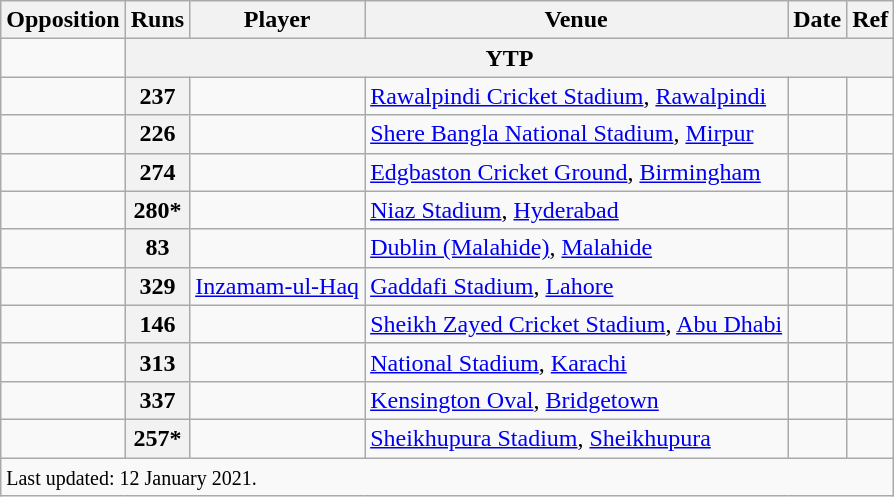<table class="wikitable plainrowheaders sortable">
<tr>
<th scope=col>Opposition</th>
<th scope=col>Runs</th>
<th scope=col>Player</th>
<th scope=col>Venue</th>
<th scope=col>Date</th>
<th scope=col>Ref</th>
</tr>
<tr>
<td></td>
<th scope=row style=text-align:center; colspan=5>YTP</th>
</tr>
<tr>
<td></td>
<th scope=row style=text-align:center;>237</th>
<td></td>
<td><a href='#'>Rawalpindi Cricket Stadium</a>, <a href='#'>Rawalpindi</a></td>
<td></td>
<td></td>
</tr>
<tr>
<td></td>
<th scope=row style=text-align:center;>226</th>
<td></td>
<td><a href='#'>Shere Bangla National Stadium</a>, <a href='#'>Mirpur</a></td>
<td></td>
<td></td>
</tr>
<tr>
<td></td>
<th scope=row style=text-align:center;>274</th>
<td></td>
<td><a href='#'>Edgbaston Cricket Ground</a>, <a href='#'>Birmingham</a></td>
<td></td>
<td></td>
</tr>
<tr>
<td></td>
<th scope=row style=text-align:center;>280*</th>
<td></td>
<td><a href='#'>Niaz Stadium</a>, <a href='#'>Hyderabad</a></td>
<td></td>
<td></td>
</tr>
<tr>
<td></td>
<th scope=row style=text-align:center;>83</th>
<td></td>
<td><a href='#'>Dublin (Malahide)</a>, <a href='#'>Malahide</a></td>
<td></td>
<td></td>
</tr>
<tr>
<td></td>
<th scope=row style=text-align:center;>329</th>
<td><a href='#'>Inzamam-ul-Haq</a></td>
<td><a href='#'>Gaddafi Stadium</a>, <a href='#'>Lahore</a></td>
<td></td>
<td></td>
</tr>
<tr>
<td></td>
<th scope=row style=text-align:center;>146</th>
<td></td>
<td><a href='#'>Sheikh Zayed Cricket Stadium</a>, <a href='#'>Abu Dhabi</a></td>
<td></td>
<td></td>
</tr>
<tr>
<td></td>
<th scope=row style=text-align:center;>313</th>
<td></td>
<td><a href='#'>National Stadium</a>, <a href='#'>Karachi</a></td>
<td></td>
<td></td>
</tr>
<tr>
<td></td>
<th scope=row style=text-align:center;>337</th>
<td></td>
<td><a href='#'>Kensington Oval</a>, <a href='#'>Bridgetown</a></td>
<td></td>
<td></td>
</tr>
<tr>
<td></td>
<th scope=row style=text-align:center;>257*</th>
<td></td>
<td><a href='#'>Sheikhupura Stadium</a>, <a href='#'>Sheikhupura</a></td>
<td></td>
<td></td>
</tr>
<tr>
<td colspan=6><small>Last updated: 12 January 2021.</small></td>
</tr>
</table>
